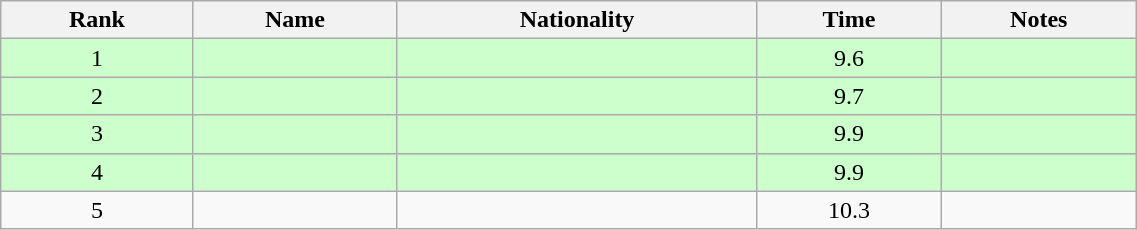<table class="wikitable sortable" style="text-align:center; width: 60%">
<tr>
<th>Rank</th>
<th>Name</th>
<th>Nationality</th>
<th>Time</th>
<th>Notes</th>
</tr>
<tr bgcolor=ccffcc>
<td>1</td>
<td align=left></td>
<td align=left></td>
<td>9.6</td>
<td></td>
</tr>
<tr bgcolor=ccffcc>
<td>2</td>
<td align=left></td>
<td align=left></td>
<td>9.7</td>
<td></td>
</tr>
<tr bgcolor=ccffcc>
<td>3</td>
<td align=left></td>
<td align=left></td>
<td>9.9</td>
<td></td>
</tr>
<tr bgcolor=ccffcc>
<td>4</td>
<td align=left></td>
<td align=left></td>
<td>9.9</td>
<td></td>
</tr>
<tr>
<td>5</td>
<td align=left></td>
<td align=left></td>
<td>10.3</td>
<td></td>
</tr>
</table>
